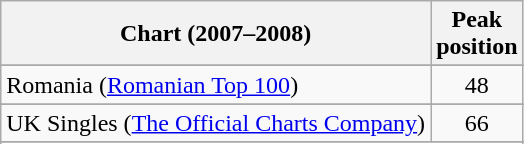<table class="wikitable sortable">
<tr>
<th>Chart (2007–2008)</th>
<th>Peak<br>position</th>
</tr>
<tr>
</tr>
<tr>
</tr>
<tr>
</tr>
<tr>
</tr>
<tr>
</tr>
<tr>
</tr>
<tr>
</tr>
<tr>
</tr>
<tr>
</tr>
<tr>
<td>Romania (<a href='#'>Romanian Top 100</a>)</td>
<td align="center">48</td>
</tr>
<tr>
</tr>
<tr>
</tr>
<tr>
<td>UK Singles (<a href='#'>The Official Charts Company</a>)</td>
<td align="center">66</td>
</tr>
<tr>
</tr>
<tr>
</tr>
</table>
